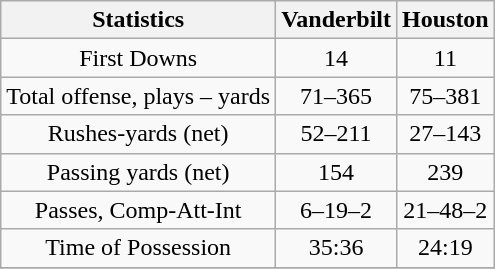<table class="wikitable" style="text-align: center;">
<tr>
<th>Statistics</th>
<th>Vanderbilt</th>
<th>Houston</th>
</tr>
<tr>
<td>First Downs</td>
<td>14</td>
<td>11</td>
</tr>
<tr>
<td>Total offense, plays – yards</td>
<td>71–365</td>
<td>75–381</td>
</tr>
<tr>
<td>Rushes-yards (net)</td>
<td>52–211</td>
<td>27–143</td>
</tr>
<tr>
<td>Passing yards (net)</td>
<td>154</td>
<td>239</td>
</tr>
<tr>
<td>Passes, Comp-Att-Int</td>
<td>6–19–2</td>
<td>21–48–2</td>
</tr>
<tr>
<td>Time of Possession</td>
<td>35:36</td>
<td>24:19</td>
</tr>
<tr>
</tr>
</table>
